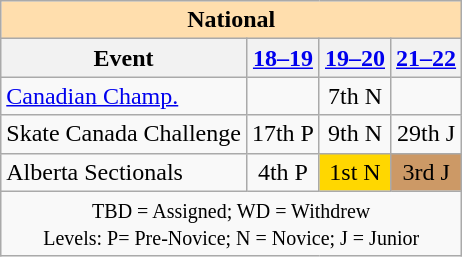<table class="wikitable" style="text-align:center">
<tr>
<th style="background-color: #ffdead; " colspan=4 align=center>National</th>
</tr>
<tr>
<th>Event</th>
<th><a href='#'>18–19</a></th>
<th><a href='#'>19–20</a></th>
<th><a href='#'>21–22</a></th>
</tr>
<tr>
<td align="left"><a href='#'>Canadian Champ.</a></td>
<td></td>
<td>7th N</td>
<td></td>
</tr>
<tr>
<td align="left">Skate Canada Challenge</td>
<td>17th P</td>
<td>9th N</td>
<td>29th J</td>
</tr>
<tr>
<td align="left">Alberta Sectionals</td>
<td>4th P</td>
<td bgcolor=gold>1st N</td>
<td bgcolor=cc9966>3rd J</td>
</tr>
<tr>
<td colspan="8" align="center"><small> TBD = Assigned; WD = Withdrew <br> Levels: P= Pre-Novice; N = Novice; J = Junior </small></td>
</tr>
</table>
